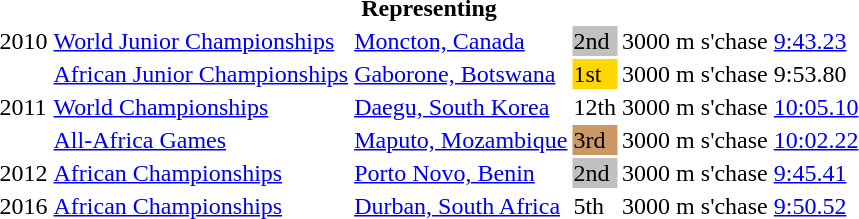<table>
<tr>
<th colspan="6">Representing </th>
</tr>
<tr>
<td>2010</td>
<td><a href='#'>World Junior Championships</a></td>
<td><a href='#'>Moncton, Canada</a></td>
<td bgcolor=silver>2nd</td>
<td>3000 m s'chase</td>
<td><a href='#'>9:43.23</a></td>
</tr>
<tr>
<td rowspan=3>2011</td>
<td><a href='#'>African Junior Championships</a></td>
<td><a href='#'>Gaborone, Botswana</a></td>
<td bgcolor=gold>1st</td>
<td>3000 m s'chase</td>
<td>9:53.80</td>
</tr>
<tr>
<td><a href='#'>World Championships</a></td>
<td><a href='#'>Daegu, South Korea</a></td>
<td>12th</td>
<td>3000 m s'chase</td>
<td><a href='#'>10:05.10</a></td>
</tr>
<tr>
<td><a href='#'>All-Africa Games</a></td>
<td><a href='#'>Maputo, Mozambique</a></td>
<td bgcolor=cc9966>3rd</td>
<td>3000 m s'chase</td>
<td><a href='#'>10:02.22</a></td>
</tr>
<tr>
<td>2012</td>
<td><a href='#'>African Championships</a></td>
<td><a href='#'>Porto Novo, Benin</a></td>
<td bgcolor=silver>2nd</td>
<td>3000 m s'chase</td>
<td><a href='#'>9:45.41</a></td>
</tr>
<tr>
<td>2016</td>
<td><a href='#'>African Championships</a></td>
<td><a href='#'>Durban, South Africa</a></td>
<td>5th</td>
<td>3000 m s'chase</td>
<td><a href='#'>9:50.52</a></td>
</tr>
</table>
